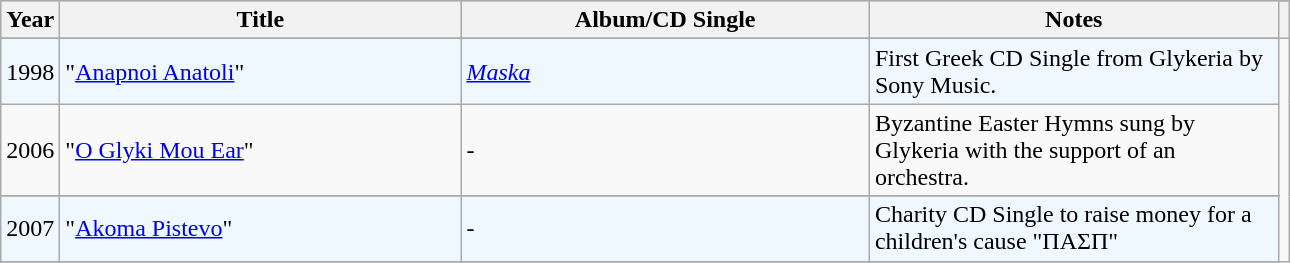<table class="wikitable"|width=100%>
<tr bgcolor="#CCCCCC">
<th width="25" rowspan="2">Year</th>
<th width="260" rowspan="2">Title</th>
<th width="265" rowspan="2">Album/CD Single</th>
<th width="265" rowspan="2">Notes</th>
</tr>
<tr>
<th></th>
</tr>
<tr>
</tr>
<tr bgcolor="#F0F8FF" align="center">
<td align="left">1998</td>
<td align="left">"<a href='#'>Anapnoi Anatoli</a>"</td>
<td align="left"><em><a href='#'>Maska</a></em></td>
<td align="left">First Greek CD Single from Glykeria by Sony Music.</td>
</tr>
<tr>
<td align="left">2006</td>
<td align="left">"<a href='#'>O Glyki Mou Ear</a>"</td>
<td align="left">-</td>
<td align="left">Byzantine Easter Hymns sung by Glykeria with the support of an orchestra.</td>
</tr>
<tr>
</tr>
<tr bgcolor="#F0F8FF" align="center">
<td align="left">2007</td>
<td align="left">"<a href='#'>Akoma Pistevo</a>"</td>
<td align="left">-</td>
<td align="left">Charity CD Single to raise money for a children's cause "ΠΑΣΠ"</td>
</tr>
<tr>
</tr>
</table>
